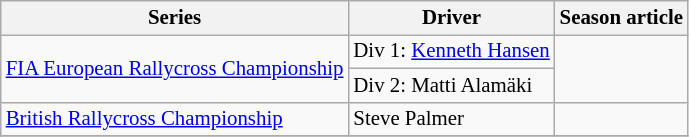<table class="wikitable" style="font-size: 87%;">
<tr>
<th>Series</th>
<th>Driver</th>
<th>Season article</th>
</tr>
<tr>
<td rowspan=2><a href='#'>FIA European Rallycross Championship</a></td>
<td>Div 1:  <a href='#'>Kenneth Hansen</a></td>
<td rowspan=2></td>
</tr>
<tr>
<td>Div 2:  Matti Alamäki</td>
</tr>
<tr>
<td><a href='#'>British Rallycross Championship</a></td>
<td> Steve Palmer</td>
<td></td>
</tr>
<tr>
</tr>
</table>
